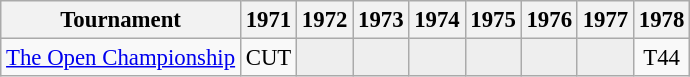<table class="wikitable" style="font-size:95%;text-align:center;">
<tr>
<th>Tournament</th>
<th>1971</th>
<th>1972</th>
<th>1973</th>
<th>1974</th>
<th>1975</th>
<th>1976</th>
<th>1977</th>
<th>1978</th>
</tr>
<tr>
<td align=left><a href='#'>The Open Championship</a></td>
<td>CUT</td>
<td style="background:#eeeeee;"></td>
<td style="background:#eeeeee;"></td>
<td style="background:#eeeeee;"></td>
<td style="background:#eeeeee;"></td>
<td style="background:#eeeeee;"></td>
<td style="background:#eeeeee;"></td>
<td>T44</td>
</tr>
</table>
